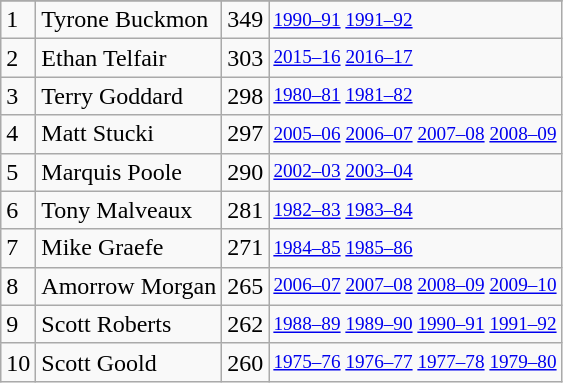<table class="wikitable">
<tr>
</tr>
<tr>
<td>1</td>
<td>Tyrone Buckmon</td>
<td>349</td>
<td style="font-size:80%;"><a href='#'>1990–91</a> <a href='#'>1991–92</a></td>
</tr>
<tr>
<td>2</td>
<td>Ethan Telfair</td>
<td>303</td>
<td style="font-size:80%;"><a href='#'>2015–16</a> <a href='#'>2016–17</a></td>
</tr>
<tr>
<td>3</td>
<td>Terry Goddard</td>
<td>298</td>
<td style="font-size:80%;"><a href='#'>1980–81</a> <a href='#'>1981–82</a></td>
</tr>
<tr>
<td>4</td>
<td>Matt Stucki</td>
<td>297</td>
<td style="font-size:80%;"><a href='#'>2005–06</a> <a href='#'>2006–07</a> <a href='#'>2007–08</a> <a href='#'>2008–09</a></td>
</tr>
<tr>
<td>5</td>
<td>Marquis Poole</td>
<td>290</td>
<td style="font-size:80%;"><a href='#'>2002–03</a> <a href='#'>2003–04</a></td>
</tr>
<tr>
<td>6</td>
<td>Tony Malveaux</td>
<td>281</td>
<td style="font-size:80%;"><a href='#'>1982–83</a> <a href='#'>1983–84</a></td>
</tr>
<tr>
<td>7</td>
<td>Mike Graefe</td>
<td>271</td>
<td style="font-size:80%;"><a href='#'>1984–85</a> <a href='#'>1985–86</a></td>
</tr>
<tr>
<td>8</td>
<td>Amorrow Morgan</td>
<td>265</td>
<td style="font-size:80%;"><a href='#'>2006–07</a> <a href='#'>2007–08</a> <a href='#'>2008–09</a> <a href='#'>2009–10</a></td>
</tr>
<tr>
<td>9</td>
<td>Scott Roberts</td>
<td>262</td>
<td style="font-size:80%;"><a href='#'>1988–89</a> <a href='#'>1989–90</a> <a href='#'>1990–91</a> <a href='#'>1991–92</a></td>
</tr>
<tr>
<td>10</td>
<td>Scott Goold</td>
<td>260</td>
<td style="font-size:80%;"><a href='#'>1975–76</a> <a href='#'>1976–77</a> <a href='#'>1977–78</a> <a href='#'>1979–80</a></td>
</tr>
</table>
